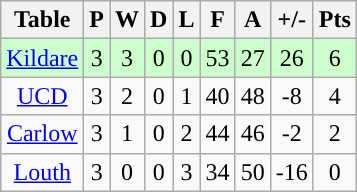<table class="wikitable">
<tr>
<th>Table</th>
<th>P</th>
<th>W</th>
<th>D</th>
<th>L</th>
<th>F</th>
<th>A</th>
<th>+/-</th>
<th>Pts</th>
</tr>
<tr style="text-align:Center; background:#cfc;">
<td><a href='#'>Kildare</a></td>
<td>3</td>
<td>3</td>
<td>0</td>
<td>0</td>
<td>53</td>
<td>27</td>
<td>26</td>
<td>6</td>
</tr>
<tr style="text-align:Center;">
<td><a href='#'>UCD</a></td>
<td>3</td>
<td>2</td>
<td>0</td>
<td>1</td>
<td>40</td>
<td>48</td>
<td>-8</td>
<td>4</td>
</tr>
<tr style="text-align:Center;">
<td><a href='#'>Carlow</a></td>
<td>3</td>
<td>1</td>
<td>0</td>
<td>2</td>
<td>44</td>
<td>46</td>
<td>-2</td>
<td>2</td>
</tr>
<tr style="text-align:Center;">
<td><a href='#'>Louth</a></td>
<td>3</td>
<td>0</td>
<td>0</td>
<td>3</td>
<td>34</td>
<td>50</td>
<td>-16</td>
<td>0</td>
</tr>
</table>
